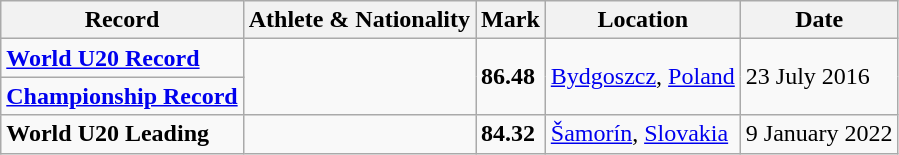<table class="wikitable">
<tr>
<th>Record</th>
<th>Athlete & Nationality</th>
<th>Mark</th>
<th>Location</th>
<th>Date</th>
</tr>
<tr>
<td><strong><a href='#'>World U20 Record</a></strong></td>
<td rowspan=2></td>
<td rowspan=2><strong>86.48</strong></td>
<td rowspan=2><a href='#'>Bydgoszcz</a>, <a href='#'>Poland</a></td>
<td rowspan=2>23 July 2016</td>
</tr>
<tr>
<td><strong><a href='#'>Championship Record</a></strong></td>
</tr>
<tr>
<td><strong>World U20 Leading</strong></td>
<td></td>
<td><strong>84.32</strong></td>
<td><a href='#'>Šamorín</a>, <a href='#'>Slovakia</a></td>
<td>9 January 2022</td>
</tr>
</table>
